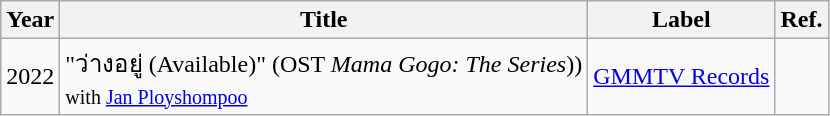<table class="wikitable sortable">
<tr>
<th scope="col">Year</th>
<th scope="col">Title</th>
<th scope="col">Label</th>
<th scope="col" class="unsortable">Ref.</th>
</tr>
<tr>
<td>2022</td>
<td>"ว่างอยู่ (Available)" (OST <em>Mama Gogo: The Series</em>))<br><small>with <a href='#'>Jan Ployshompoo</a></small></td>
<td><a href='#'>GMMTV Records</a></td>
<td style="text-align: center;"></td>
</tr>
</table>
